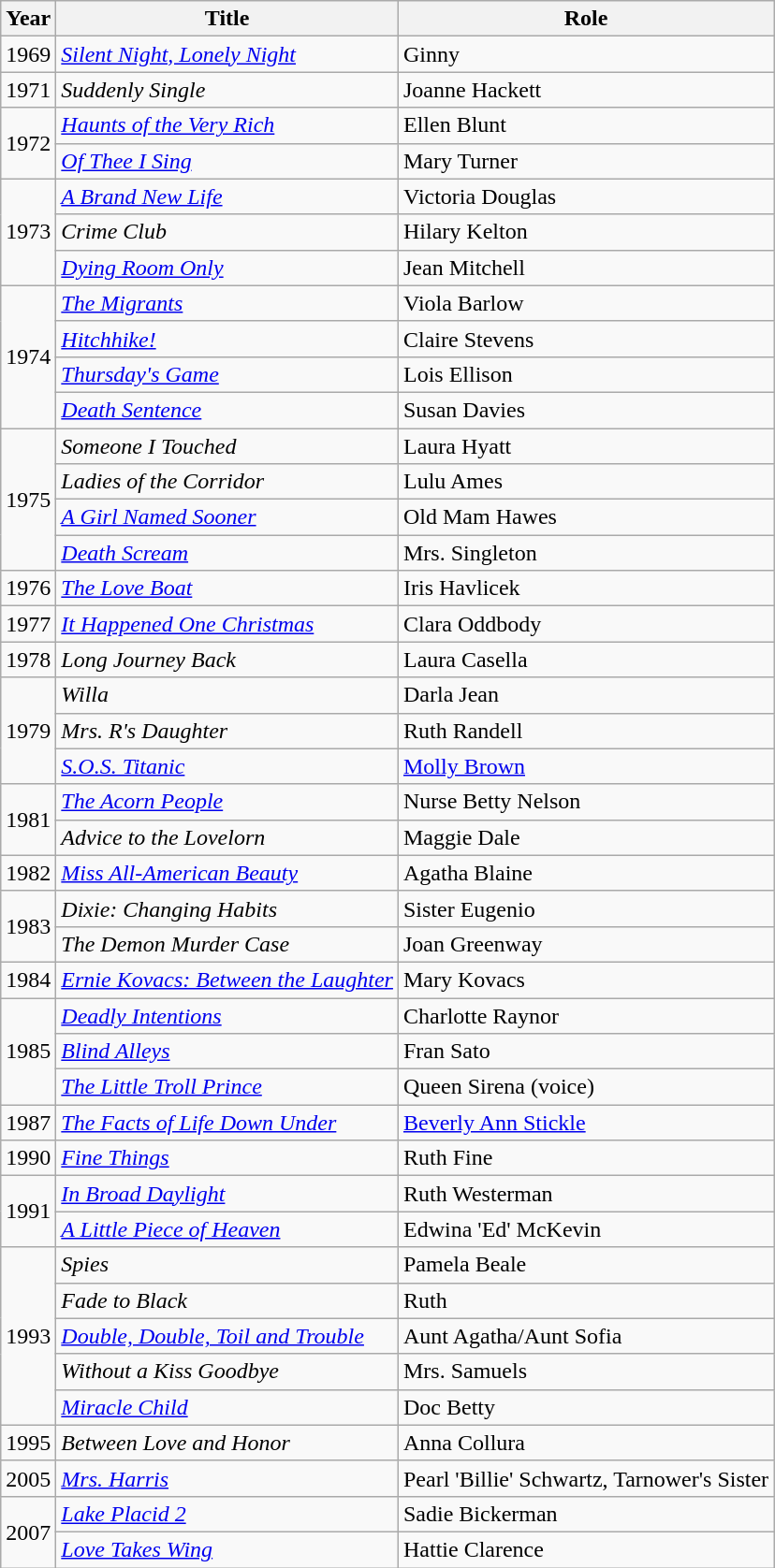<table class="wikitable sortable">
<tr>
<th>Year</th>
<th>Title</th>
<th>Role</th>
</tr>
<tr>
<td>1969</td>
<td><em><a href='#'>Silent Night, Lonely Night</a></em></td>
<td>Ginny</td>
</tr>
<tr>
<td>1971</td>
<td><em>Suddenly Single</em></td>
<td>Joanne Hackett</td>
</tr>
<tr>
<td rowspan="2">1972</td>
<td><em><a href='#'>Haunts of the Very Rich</a></em></td>
<td>Ellen Blunt</td>
</tr>
<tr>
<td><em><a href='#'>Of Thee I Sing</a></em></td>
<td>Mary Turner</td>
</tr>
<tr>
<td rowspan="3">1973</td>
<td><em><a href='#'>A Brand New Life</a></em></td>
<td>Victoria Douglas</td>
</tr>
<tr>
<td><em>Crime Club</em></td>
<td>Hilary Kelton</td>
</tr>
<tr>
<td><em><a href='#'>Dying Room Only</a></em></td>
<td>Jean Mitchell</td>
</tr>
<tr>
<td rowspan="4">1974</td>
<td><em><a href='#'>The Migrants</a></em></td>
<td>Viola Barlow</td>
</tr>
<tr>
<td><em><a href='#'>Hitchhike!</a></em></td>
<td>Claire Stevens</td>
</tr>
<tr>
<td><em><a href='#'>Thursday's Game</a></em></td>
<td>Lois Ellison</td>
</tr>
<tr>
<td><em><a href='#'>Death Sentence</a></em></td>
<td>Susan Davies</td>
</tr>
<tr>
<td rowspan="4">1975</td>
<td><em>Someone I Touched</em></td>
<td>Laura Hyatt</td>
</tr>
<tr>
<td><em>Ladies of the Corridor</em></td>
<td>Lulu Ames</td>
</tr>
<tr>
<td><em><a href='#'>A Girl Named Sooner</a></em></td>
<td>Old Mam Hawes</td>
</tr>
<tr>
<td><em><a href='#'>Death Scream</a></em></td>
<td>Mrs. Singleton</td>
</tr>
<tr>
<td>1976</td>
<td><em><a href='#'>The Love Boat</a></em></td>
<td>Iris Havlicek</td>
</tr>
<tr>
<td>1977</td>
<td><em><a href='#'>It Happened One Christmas</a></em></td>
<td>Clara Oddbody</td>
</tr>
<tr>
<td>1978</td>
<td><em>Long Journey Back</em></td>
<td>Laura Casella</td>
</tr>
<tr>
<td rowspan="3">1979</td>
<td><em>Willa</em></td>
<td>Darla Jean</td>
</tr>
<tr>
<td><em>Mrs. R's Daughter</em></td>
<td>Ruth Randell</td>
</tr>
<tr>
<td><em><a href='#'>S.O.S. Titanic</a></em></td>
<td><a href='#'>Molly Brown</a></td>
</tr>
<tr>
<td rowspan="2">1981</td>
<td><em><a href='#'>The Acorn People</a></em></td>
<td>Nurse Betty Nelson</td>
</tr>
<tr>
<td><em>Advice to the Lovelorn</em></td>
<td>Maggie Dale</td>
</tr>
<tr>
<td>1982</td>
<td><em><a href='#'>Miss All-American Beauty</a></em></td>
<td>Agatha Blaine</td>
</tr>
<tr>
<td rowspan="2">1983</td>
<td><em>Dixie: Changing Habits</em></td>
<td>Sister Eugenio</td>
</tr>
<tr>
<td><em>The Demon Murder Case</em></td>
<td>Joan Greenway</td>
</tr>
<tr>
<td>1984</td>
<td><em><a href='#'>Ernie Kovacs: Between the Laughter</a></em></td>
<td>Mary Kovacs</td>
</tr>
<tr>
<td rowspan="3">1985</td>
<td><em><a href='#'>Deadly Intentions</a></em></td>
<td>Charlotte Raynor</td>
</tr>
<tr>
<td><em><a href='#'>Blind Alleys</a></em></td>
<td>Fran Sato</td>
</tr>
<tr>
<td><em><a href='#'>The Little Troll Prince</a></em></td>
<td>Queen Sirena (voice)</td>
</tr>
<tr>
<td>1987</td>
<td><em><a href='#'>The Facts of Life Down Under</a></em></td>
<td><a href='#'>Beverly Ann Stickle</a></td>
</tr>
<tr>
<td>1990</td>
<td><em><a href='#'>Fine Things</a></em></td>
<td>Ruth Fine</td>
</tr>
<tr>
<td rowspan="2">1991</td>
<td><em><a href='#'>In Broad Daylight</a></em></td>
<td>Ruth Westerman</td>
</tr>
<tr>
<td><em><a href='#'>A Little Piece of Heaven</a></em></td>
<td>Edwina 'Ed' McKevin</td>
</tr>
<tr>
<td rowspan="5">1993</td>
<td><em>Spies</em></td>
<td>Pamela Beale</td>
</tr>
<tr>
<td><em>Fade to Black</em></td>
<td>Ruth</td>
</tr>
<tr>
<td><em><a href='#'>Double, Double, Toil and Trouble</a></em></td>
<td>Aunt Agatha/Aunt Sofia</td>
</tr>
<tr>
<td><em>Without a Kiss Goodbye</em></td>
<td>Mrs. Samuels</td>
</tr>
<tr>
<td><em><a href='#'>Miracle Child</a></em></td>
<td>Doc Betty</td>
</tr>
<tr>
<td>1995</td>
<td><em>Between Love and Honor</em></td>
<td>Anna Collura</td>
</tr>
<tr>
<td>2005</td>
<td><em><a href='#'>Mrs. Harris</a></em></td>
<td>Pearl 'Billie' Schwartz, Tarnower's Sister</td>
</tr>
<tr>
<td rowspan="2">2007</td>
<td><em><a href='#'>Lake Placid 2</a></em></td>
<td>Sadie Bickerman</td>
</tr>
<tr>
<td><em><a href='#'>Love Takes Wing</a></em></td>
<td>Hattie Clarence</td>
</tr>
</table>
